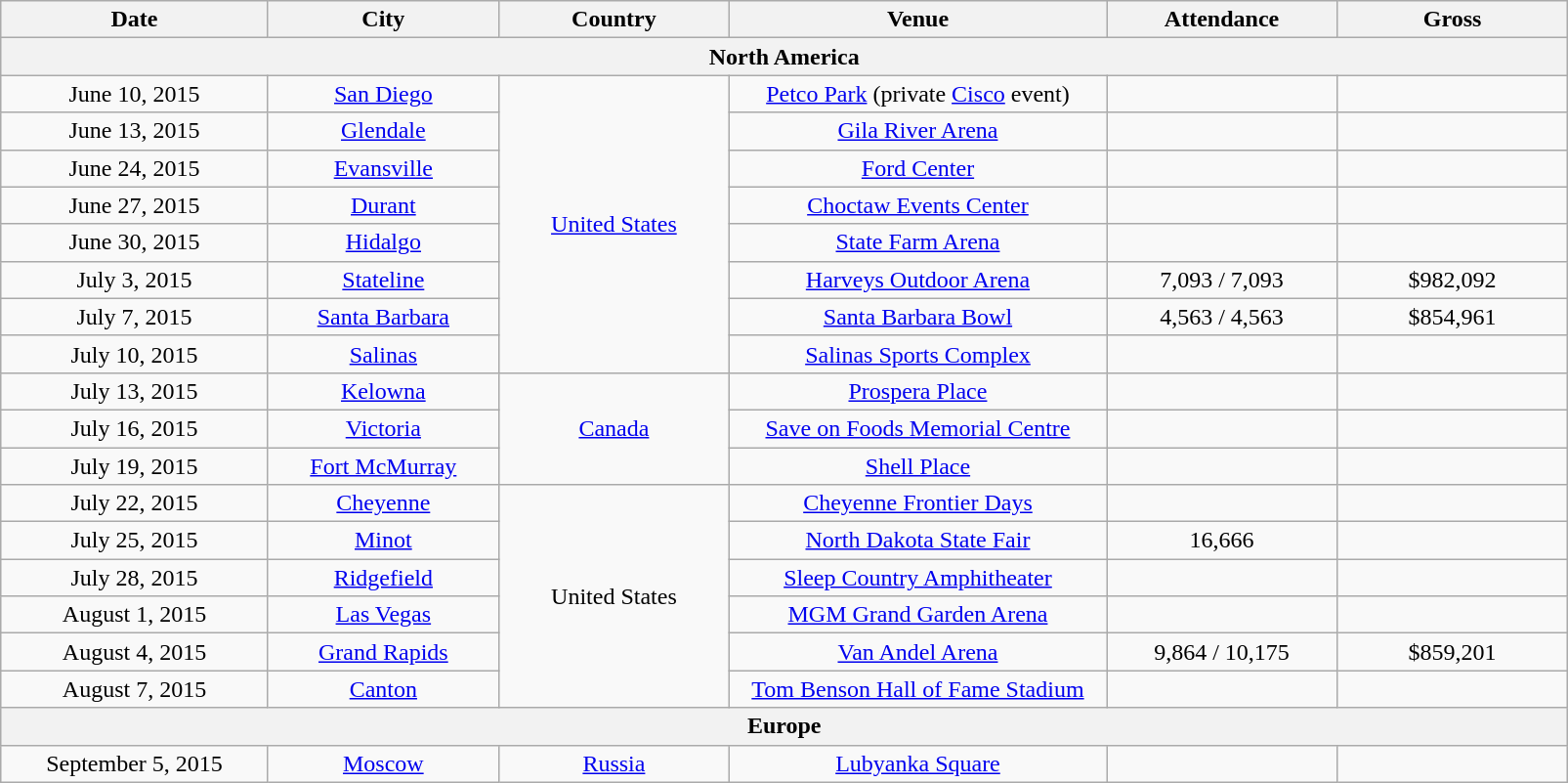<table class="wikitable" style="text-align:center;">
<tr>
<th width="175">Date</th>
<th width="150">City</th>
<th width="150">Country</th>
<th width="250">Venue</th>
<th width="150">Attendance</th>
<th width="150">Gross</th>
</tr>
<tr>
<th colspan="6">North America</th>
</tr>
<tr>
<td>June 10, 2015</td>
<td><a href='#'>San Diego</a></td>
<td rowspan="8"><a href='#'>United States</a></td>
<td><a href='#'>Petco Park</a> (private <a href='#'>Cisco</a> event)</td>
<td></td>
<td></td>
</tr>
<tr>
<td>June 13, 2015</td>
<td><a href='#'>Glendale</a></td>
<td><a href='#'>Gila River Arena</a></td>
<td></td>
<td></td>
</tr>
<tr>
<td>June 24, 2015</td>
<td><a href='#'>Evansville</a></td>
<td><a href='#'>Ford Center</a></td>
<td></td>
<td></td>
</tr>
<tr>
<td>June 27, 2015</td>
<td><a href='#'>Durant</a></td>
<td><a href='#'>Choctaw Events Center</a></td>
<td></td>
<td></td>
</tr>
<tr>
<td>June 30, 2015</td>
<td><a href='#'>Hidalgo</a></td>
<td><a href='#'>State Farm Arena</a></td>
<td></td>
<td></td>
</tr>
<tr>
<td>July 3, 2015</td>
<td><a href='#'>Stateline</a></td>
<td><a href='#'>Harveys Outdoor Arena</a></td>
<td>7,093 / 7,093</td>
<td>$982,092</td>
</tr>
<tr>
<td>July 7, 2015</td>
<td><a href='#'>Santa Barbara</a></td>
<td><a href='#'>Santa Barbara Bowl</a></td>
<td>4,563 / 4,563</td>
<td>$854,961</td>
</tr>
<tr>
<td>July 10, 2015</td>
<td><a href='#'>Salinas</a></td>
<td><a href='#'>Salinas Sports Complex</a></td>
<td></td>
<td></td>
</tr>
<tr>
<td>July 13, 2015</td>
<td><a href='#'>Kelowna</a></td>
<td rowspan="3"><a href='#'>Canada</a></td>
<td><a href='#'>Prospera Place</a></td>
<td></td>
<td></td>
</tr>
<tr>
<td>July 16, 2015</td>
<td><a href='#'>Victoria</a></td>
<td><a href='#'>Save on Foods Memorial Centre</a></td>
<td></td>
<td></td>
</tr>
<tr>
<td>July 19, 2015</td>
<td><a href='#'>Fort McMurray</a></td>
<td><a href='#'>Shell Place</a></td>
<td></td>
<td></td>
</tr>
<tr>
<td>July 22, 2015</td>
<td><a href='#'>Cheyenne</a></td>
<td rowspan="6">United States</td>
<td><a href='#'>Cheyenne Frontier Days</a></td>
<td></td>
<td></td>
</tr>
<tr>
<td>July 25, 2015</td>
<td><a href='#'>Minot</a></td>
<td><a href='#'>North Dakota State Fair</a></td>
<td>16,666</td>
<td></td>
</tr>
<tr>
<td>July 28, 2015</td>
<td><a href='#'>Ridgefield</a></td>
<td><a href='#'>Sleep Country Amphitheater</a></td>
<td></td>
<td></td>
</tr>
<tr>
<td>August 1, 2015</td>
<td><a href='#'>Las Vegas</a></td>
<td><a href='#'>MGM Grand Garden Arena</a></td>
<td></td>
<td></td>
</tr>
<tr>
<td>August 4, 2015</td>
<td><a href='#'>Grand Rapids</a></td>
<td><a href='#'>Van Andel Arena</a></td>
<td>9,864 / 10,175</td>
<td>$859,201</td>
</tr>
<tr>
<td>August 7, 2015</td>
<td><a href='#'>Canton</a></td>
<td><a href='#'>Tom Benson Hall of Fame Stadium</a></td>
<td></td>
<td></td>
</tr>
<tr>
<th colspan="6">Europe</th>
</tr>
<tr>
<td>September 5, 2015</td>
<td><a href='#'>Moscow</a></td>
<td><a href='#'>Russia</a></td>
<td><a href='#'>Lubyanka Square</a></td>
<td></td>
<td></td>
</tr>
</table>
